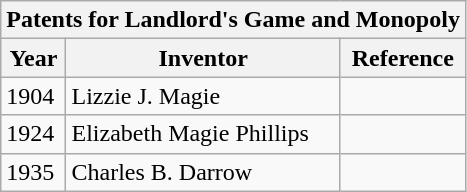<table class="wikitable collapsible">
<tr>
<th colspan=3>Patents for Landlord's Game and Monopoly</th>
</tr>
<tr>
<th>Year</th>
<th>Inventor</th>
<th>Reference</th>
</tr>
<tr>
<td>1904</td>
<td>Lizzie J. Magie</td>
<td></td>
</tr>
<tr>
<td>1924</td>
<td>Elizabeth Magie Phillips</td>
<td></td>
</tr>
<tr>
<td>1935</td>
<td>Charles B. Darrow</td>
<td></td>
</tr>
</table>
